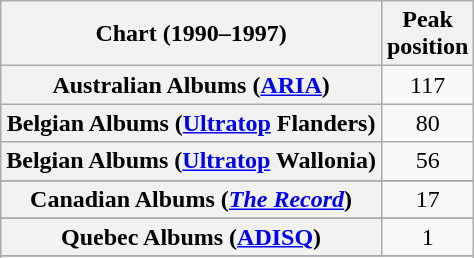<table class="wikitable sortable plainrowheaders" style="text-align:center">
<tr>
<th scope="col">Chart (1990–1997)</th>
<th scope="col">Peak<br>position</th>
</tr>
<tr>
<th scope="row">Australian Albums (<a href='#'>ARIA</a>)</th>
<td>117</td>
</tr>
<tr>
<th scope="row">Belgian Albums (<a href='#'>Ultratop</a> Flanders)</th>
<td>80</td>
</tr>
<tr>
<th scope="row">Belgian Albums (<a href='#'>Ultratop</a> Wallonia)</th>
<td>56</td>
</tr>
<tr>
</tr>
<tr>
<th scope="row">Canadian Albums (<em><a href='#'>The Record</a></em>)</th>
<td>17</td>
</tr>
<tr>
</tr>
<tr>
<th scope="row">Quebec Albums (<a href='#'>ADISQ</a>)</th>
<td>1</td>
</tr>
<tr>
</tr>
<tr>
</tr>
<tr>
</tr>
</table>
